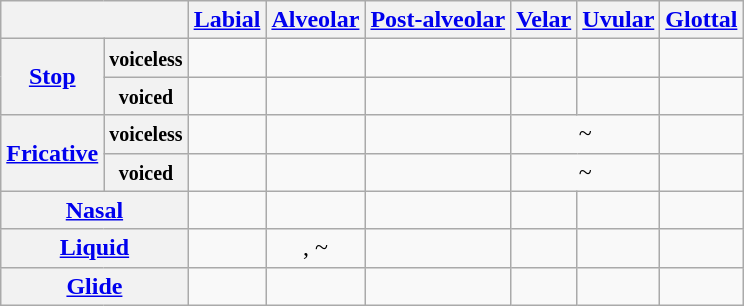<table class=wikitable>
<tr>
<th colspan="2"></th>
<th align=center><a href='#'>Labial</a></th>
<th align=center><a href='#'>Alveolar</a></th>
<th align=center><a href='#'>Post-alveolar</a></th>
<th align=center><a href='#'>Velar</a></th>
<th align=center><a href='#'>Uvular</a></th>
<th align=center><a href='#'>Glottal</a></th>
</tr>
<tr>
<th rowspan="2"><a href='#'>Stop</a></th>
<th><small>voiceless</small></th>
<td align="center"></td>
<td align=center></td>
<td align=center></td>
<td align=center></td>
<td></td>
<td align=center></td>
</tr>
<tr>
<th><small>voiced</small></th>
<td align=center></td>
<td align=center></td>
<td align=center></td>
<td align=center></td>
<td></td>
<td></td>
</tr>
<tr>
<th rowspan="2"><a href='#'>Fricative</a></th>
<th><small>voiceless</small></th>
<td align="center"></td>
<td align=center></td>
<td align=center></td>
<td colspan="2" align=center> ~ </td>
<td align=center></td>
</tr>
<tr>
<th><small>voiced</small></th>
<td align=center></td>
<td align=center></td>
<td align=center></td>
<td colspan="2" align=center> ~ </td>
<td></td>
</tr>
<tr>
<th colspan="2"><a href='#'>Nasal</a></th>
<td align=center></td>
<td align=center></td>
<td></td>
<td align=center></td>
<td></td>
<td></td>
</tr>
<tr>
<th colspan="2"><a href='#'>Liquid</a></th>
<td></td>
<td align=center>,  ~ </td>
<td></td>
<td></td>
<td></td>
<td></td>
</tr>
<tr>
<th colspan="2"><a href='#'>Glide</a></th>
<td></td>
<td></td>
<td align=center></td>
<td></td>
<td></td>
<td></td>
</tr>
</table>
